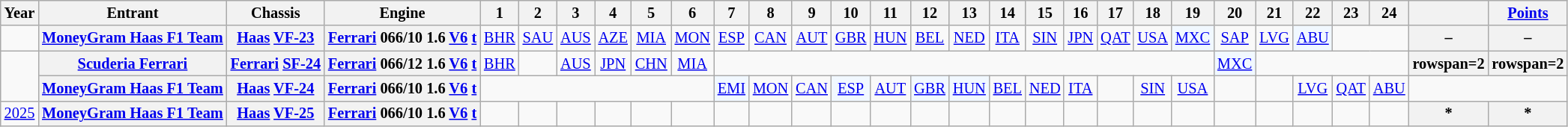<table class="wikitable" style="text-align:center; font-size:85%">
<tr>
<th>Year</th>
<th>Entrant</th>
<th>Chassis</th>
<th>Engine</th>
<th>1</th>
<th>2</th>
<th>3</th>
<th>4</th>
<th>5</th>
<th>6</th>
<th>7</th>
<th>8</th>
<th>9</th>
<th>10</th>
<th>11</th>
<th>12</th>
<th>13</th>
<th>14</th>
<th>15</th>
<th>16</th>
<th>17</th>
<th>18</th>
<th>19</th>
<th>20</th>
<th>21</th>
<th>22</th>
<th>23</th>
<th>24</th>
<th></th>
<th><a href='#'>Points</a></th>
</tr>
<tr>
<td id=2023R></td>
<th nowrap><a href='#'>MoneyGram Haas F1 Team</a></th>
<th nowrap><a href='#'>Haas</a> <a href='#'>VF-23</a></th>
<th nowrap><a href='#'>Ferrari</a> 066/10 1.6 <a href='#'>V6</a> <a href='#'>t</a></th>
<td><a href='#'>BHR</a></td>
<td><a href='#'>SAU</a></td>
<td><a href='#'>AUS</a></td>
<td><a href='#'>AZE</a></td>
<td><a href='#'>MIA</a></td>
<td><a href='#'>MON</a></td>
<td><a href='#'>ESP</a></td>
<td><a href='#'>CAN</a></td>
<td><a href='#'>AUT</a></td>
<td><a href='#'>GBR</a></td>
<td><a href='#'>HUN</a></td>
<td><a href='#'>BEL</a></td>
<td><a href='#'>NED</a></td>
<td><a href='#'>ITA</a></td>
<td><a href='#'>SIN</a></td>
<td><a href='#'>JPN</a></td>
<td><a href='#'>QAT</a></td>
<td><a href='#'>USA</a></td>
<td style="background:#F1F8FF;"><a href='#'>MXC</a><br></td>
<td><a href='#'>SAP</a></td>
<td><a href='#'>LVG</a></td>
<td style="background:#F1F8FF;"><a href='#'>ABU</a><br></td>
<td colspan=2></td>
<th>–</th>
<th>–</th>
</tr>
<tr>
<td rowspan=2 id=2024R></td>
<th nowrap><a href='#'>Scuderia Ferrari</a></th>
<th nowrap><a href='#'>Ferrari</a> <a href='#'>SF-24</a></th>
<th nowrap><a href='#'>Ferrari</a> 066/12 1.6 <a href='#'>V6</a> <a href='#'>t</a></th>
<td><a href='#'>BHR</a></td>
<td></td>
<td><a href='#'>AUS</a></td>
<td><a href='#'>JPN</a></td>
<td><a href='#'>CHN</a></td>
<td><a href='#'>MIA</a></td>
<td colspan=13></td>
<td style="background:#F1F8FF;"><a href='#'>MXC</a><br></td>
<td colspan=4></td>
<th>rowspan=2 </th>
<th>rowspan=2 </th>
</tr>
<tr>
<th nowrap><a href='#'>MoneyGram Haas F1 Team</a></th>
<th nowrap><a href='#'>Haas</a> <a href='#'>VF-24</a></th>
<th nowrap><a href='#'>Ferrari</a> 066/10 1.6 <a href='#'>V6</a> <a href='#'>t</a></th>
<td colspan=6></td>
<td style="background:#F1F8FF;"><a href='#'>EMI</a><br></td>
<td><a href='#'>MON</a></td>
<td><a href='#'>CAN</a></td>
<td style="background:#F1F8FF;"><a href='#'>ESP</a><br></td>
<td><a href='#'>AUT</a></td>
<td style="background:#F1F8FF;"><a href='#'>GBR</a><br></td>
<td style="background:#F1F8FF;"><a href='#'>HUN</a><br></td>
<td><a href='#'>BEL</a></td>
<td><a href='#'>NED</a></td>
<td><a href='#'>ITA</a></td>
<td></td>
<td><a href='#'>SIN</a></td>
<td><a href='#'>USA</a></td>
<td></td>
<td></td>
<td><a href='#'>LVG</a></td>
<td><a href='#'>QAT</a></td>
<td><a href='#'>ABU</a></td>
</tr>
<tr>
<td id=2025R><a href='#'>2025</a></td>
<th><a href='#'>MoneyGram Haas F1 Team</a></th>
<th><a href='#'>Haas</a> <a href='#'>VF-25</a></th>
<th><a href='#'>Ferrari</a> 066/10 1.6 <a href='#'>V6</a> <a href='#'>t</a></th>
<td></td>
<td></td>
<td></td>
<td></td>
<td></td>
<td></td>
<td></td>
<td></td>
<td></td>
<td></td>
<td></td>
<td></td>
<td></td>
<td></td>
<td></td>
<td></td>
<td></td>
<td></td>
<td></td>
<td></td>
<td></td>
<td></td>
<td></td>
<td></td>
<th>*</th>
<th>*</th>
</tr>
</table>
